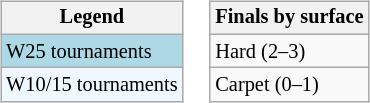<table>
<tr valign=top>
<td><br><table class=wikitable style="font-size:85%">
<tr>
<th>Legend</th>
</tr>
<tr style="background:lightblue;">
<td>W25 tournaments</td>
</tr>
<tr style="background:#f0f8ff;">
<td>W10/15 tournaments</td>
</tr>
</table>
</td>
<td><br><table class=wikitable style="font-size:85%">
<tr>
<th>Finals by surface</th>
</tr>
<tr>
<td>Hard (2–3)</td>
</tr>
<tr>
<td>Carpet (0–1)</td>
</tr>
</table>
</td>
</tr>
</table>
